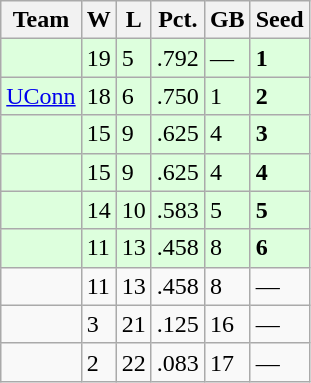<table class=wikitable>
<tr>
<th>Team</th>
<th>W</th>
<th>L</th>
<th>Pct.</th>
<th>GB</th>
<th>Seed</th>
</tr>
<tr bgcolor=ddffdd>
<td></td>
<td>19</td>
<td>5</td>
<td>.792</td>
<td>—</td>
<td><strong>1</strong></td>
</tr>
<tr bgcolor=ddffdd>
<td><a href='#'>UConn</a></td>
<td>18</td>
<td>6</td>
<td>.750</td>
<td>1</td>
<td><strong>2</strong></td>
</tr>
<tr bgcolor=ddffdd>
<td></td>
<td>15</td>
<td>9</td>
<td>.625</td>
<td>4</td>
<td><strong>3</strong></td>
</tr>
<tr bgcolor=ddffdd>
<td></td>
<td>15</td>
<td>9</td>
<td>.625</td>
<td>4</td>
<td><strong>4</strong></td>
</tr>
<tr bgcolor=ddffdd>
<td></td>
<td>14</td>
<td>10</td>
<td>.583</td>
<td>5</td>
<td><strong>5</strong></td>
</tr>
<tr bgcolor=ddffdd>
<td></td>
<td>11</td>
<td>13</td>
<td>.458</td>
<td>8</td>
<td><strong>6</strong></td>
</tr>
<tr>
<td></td>
<td>11</td>
<td>13</td>
<td>.458</td>
<td>8</td>
<td>—</td>
</tr>
<tr>
<td></td>
<td>3</td>
<td>21</td>
<td>.125</td>
<td>16</td>
<td>—</td>
</tr>
<tr>
<td></td>
<td>2</td>
<td>22</td>
<td>.083</td>
<td>17</td>
<td>—</td>
</tr>
</table>
